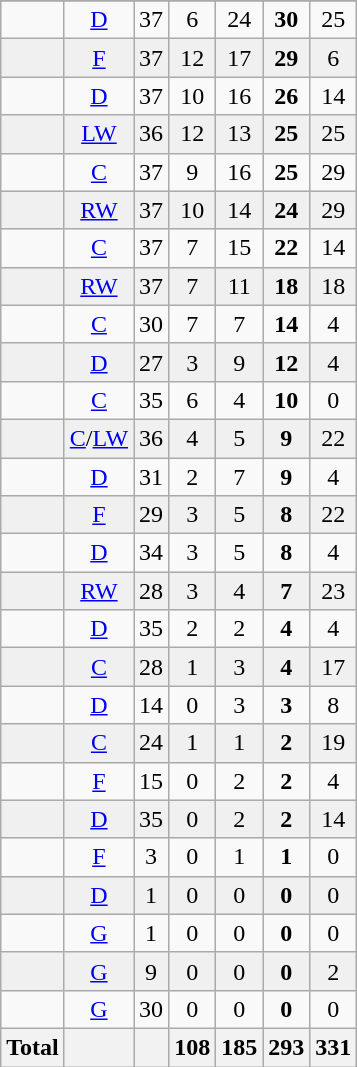<table class="wikitable sortable">
<tr align="center">
</tr>
<tr align="center" bgcolor="">
<td></td>
<td><a href='#'>D</a></td>
<td>37</td>
<td>6</td>
<td>24</td>
<td><strong>30</strong></td>
<td>25</td>
</tr>
<tr align="center" bgcolor="f0f0f0">
<td></td>
<td><a href='#'>F</a></td>
<td>37</td>
<td>12</td>
<td>17</td>
<td><strong>29</strong></td>
<td>6</td>
</tr>
<tr align="center" bgcolor="">
<td></td>
<td><a href='#'>D</a></td>
<td>37</td>
<td>10</td>
<td>16</td>
<td><strong>26</strong></td>
<td>14</td>
</tr>
<tr align="center" bgcolor="f0f0f0">
<td></td>
<td><a href='#'>LW</a></td>
<td>36</td>
<td>12</td>
<td>13</td>
<td><strong>25</strong></td>
<td>25</td>
</tr>
<tr align="center" bgcolor="">
<td></td>
<td><a href='#'>C</a></td>
<td>37</td>
<td>9</td>
<td>16</td>
<td><strong>25</strong></td>
<td>29</td>
</tr>
<tr align="center" bgcolor="f0f0f0">
<td></td>
<td><a href='#'>RW</a></td>
<td>37</td>
<td>10</td>
<td>14</td>
<td><strong>24</strong></td>
<td>29</td>
</tr>
<tr align="center" bgcolor="">
<td></td>
<td><a href='#'>C</a></td>
<td>37</td>
<td>7</td>
<td>15</td>
<td><strong>22</strong></td>
<td>14</td>
</tr>
<tr align="center" bgcolor="f0f0f0">
<td></td>
<td><a href='#'>RW</a></td>
<td>37</td>
<td>7</td>
<td>11</td>
<td><strong>18</strong></td>
<td>18</td>
</tr>
<tr align="center" bgcolor="">
<td></td>
<td><a href='#'>C</a></td>
<td>30</td>
<td>7</td>
<td>7</td>
<td><strong>14</strong></td>
<td>4</td>
</tr>
<tr align="center" bgcolor="f0f0f0">
<td></td>
<td><a href='#'>D</a></td>
<td>27</td>
<td>3</td>
<td>9</td>
<td><strong>12</strong></td>
<td>4</td>
</tr>
<tr align="center" bgcolor="">
<td></td>
<td><a href='#'>C</a></td>
<td>35</td>
<td>6</td>
<td>4</td>
<td><strong>10</strong></td>
<td>0</td>
</tr>
<tr align="center" bgcolor="f0f0f0">
<td></td>
<td><a href='#'>C</a>/<a href='#'>LW</a></td>
<td>36</td>
<td>4</td>
<td>5</td>
<td><strong>9</strong></td>
<td>22</td>
</tr>
<tr align="center" bgcolor="">
<td></td>
<td><a href='#'>D</a></td>
<td>31</td>
<td>2</td>
<td>7</td>
<td><strong>9</strong></td>
<td>4</td>
</tr>
<tr align="center" bgcolor="f0f0f0">
<td></td>
<td><a href='#'>F</a></td>
<td>29</td>
<td>3</td>
<td>5</td>
<td><strong>8</strong></td>
<td>22</td>
</tr>
<tr align="center" bgcolor="">
<td></td>
<td><a href='#'>D</a></td>
<td>34</td>
<td>3</td>
<td>5</td>
<td><strong>8</strong></td>
<td>4</td>
</tr>
<tr align="center" bgcolor="f0f0f0">
<td></td>
<td><a href='#'>RW</a></td>
<td>28</td>
<td>3</td>
<td>4</td>
<td><strong>7</strong></td>
<td>23</td>
</tr>
<tr align="center" bgcolor="">
<td></td>
<td><a href='#'>D</a></td>
<td>35</td>
<td>2</td>
<td>2</td>
<td><strong>4</strong></td>
<td>4</td>
</tr>
<tr align="center" bgcolor="f0f0f0">
<td></td>
<td><a href='#'>C</a></td>
<td>28</td>
<td>1</td>
<td>3</td>
<td><strong>4</strong></td>
<td>17</td>
</tr>
<tr align="center" bgcolor="">
<td></td>
<td><a href='#'>D</a></td>
<td>14</td>
<td>0</td>
<td>3</td>
<td><strong>3</strong></td>
<td>8</td>
</tr>
<tr align="center" bgcolor="f0f0f0">
<td></td>
<td><a href='#'>C</a></td>
<td>24</td>
<td>1</td>
<td>1</td>
<td><strong>2</strong></td>
<td>19</td>
</tr>
<tr align="center" bgcolor="">
<td></td>
<td><a href='#'>F</a></td>
<td>15</td>
<td>0</td>
<td>2</td>
<td><strong>2</strong></td>
<td>4</td>
</tr>
<tr align="center" bgcolor="f0f0f0">
<td></td>
<td><a href='#'>D</a></td>
<td>35</td>
<td>0</td>
<td>2</td>
<td><strong>2</strong></td>
<td>14</td>
</tr>
<tr align="center" bgcolor="">
<td></td>
<td><a href='#'>F</a></td>
<td>3</td>
<td>0</td>
<td>1</td>
<td><strong>1</strong></td>
<td>0</td>
</tr>
<tr align="center" bgcolor="f0f0f0">
<td></td>
<td><a href='#'>D</a></td>
<td>1</td>
<td>0</td>
<td>0</td>
<td><strong>0</strong></td>
<td>0</td>
</tr>
<tr align="center" bgcolor="">
<td></td>
<td><a href='#'>G</a></td>
<td>1</td>
<td>0</td>
<td>0</td>
<td><strong>0</strong></td>
<td>0</td>
</tr>
<tr align="center" bgcolor="f0f0f0">
<td></td>
<td><a href='#'>G</a></td>
<td>9</td>
<td>0</td>
<td>0</td>
<td><strong>0</strong></td>
<td>2</td>
</tr>
<tr align="center" bgcolor="">
<td></td>
<td><a href='#'>G</a></td>
<td>30</td>
<td>0</td>
<td>0</td>
<td><strong>0</strong></td>
<td>0</td>
</tr>
<tr>
<th>Total</th>
<th></th>
<th></th>
<th>108</th>
<th>185</th>
<th>293</th>
<th>331</th>
</tr>
</table>
